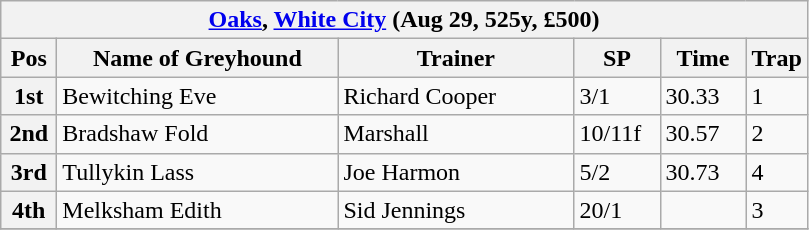<table class="wikitable">
<tr>
<th colspan="6"><a href='#'>Oaks</a>, <a href='#'>White City</a> (Aug 29, 525y, £500)</th>
</tr>
<tr>
<th width=30>Pos</th>
<th width=180>Name of Greyhound</th>
<th width=150>Trainer</th>
<th width=50>SP</th>
<th width=50>Time</th>
<th width=30>Trap</th>
</tr>
<tr>
<th>1st</th>
<td>Bewitching Eve</td>
<td>Richard Cooper</td>
<td>3/1</td>
<td>30.33</td>
<td>1</td>
</tr>
<tr>
<th>2nd</th>
<td>Bradshaw Fold</td>
<td>Marshall</td>
<td>10/11f</td>
<td>30.57</td>
<td>2</td>
</tr>
<tr>
<th>3rd</th>
<td>Tullykin Lass</td>
<td>Joe Harmon</td>
<td>5/2</td>
<td>30.73</td>
<td>4</td>
</tr>
<tr>
<th>4th</th>
<td>Melksham Edith</td>
<td>Sid Jennings</td>
<td>20/1</td>
<td></td>
<td>3</td>
</tr>
<tr>
</tr>
</table>
